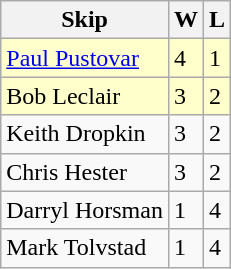<table class="wikitable">
<tr>
<th>Skip</th>
<th>W</th>
<th>L</th>
</tr>
<tr bgcolor=#ffffcc>
<td> <a href='#'>Paul Pustovar</a></td>
<td>4</td>
<td>1</td>
</tr>
<tr bgcolor="#ffffcc">
<td> Bob Leclair</td>
<td>3</td>
<td>2</td>
</tr>
<tr>
<td> Keith Dropkin</td>
<td>3</td>
<td>2</td>
</tr>
<tr>
<td> Chris Hester</td>
<td>3</td>
<td>2</td>
</tr>
<tr>
<td> Darryl Horsman</td>
<td>1</td>
<td>4</td>
</tr>
<tr>
<td> Mark Tolvstad</td>
<td>1</td>
<td>4</td>
</tr>
</table>
